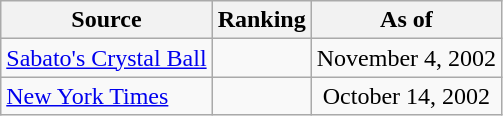<table class="wikitable" style="text-align:center">
<tr>
<th>Source</th>
<th>Ranking</th>
<th>As of</th>
</tr>
<tr>
<td align=left><a href='#'>Sabato's Crystal Ball</a></td>
<td></td>
<td>November 4, 2002</td>
</tr>
<tr>
<td align=left><a href='#'>New York Times</a></td>
<td></td>
<td>October 14, 2002</td>
</tr>
</table>
